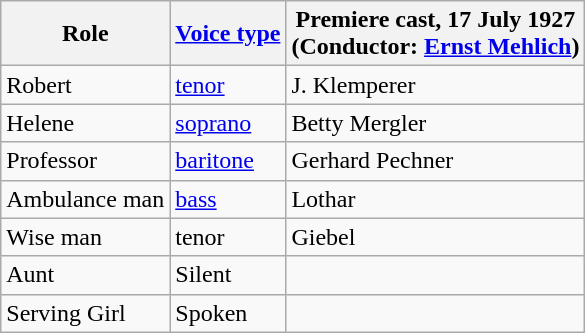<table class="wikitable">
<tr>
<th>Role</th>
<th><a href='#'>Voice type</a></th>
<th>Premiere cast, 17 July 1927<br>(Conductor: <a href='#'>Ernst Mehlich</a>)</th>
</tr>
<tr>
<td>Robert</td>
<td><a href='#'>tenor</a></td>
<td>J. Klemperer</td>
</tr>
<tr>
<td>Helene</td>
<td><a href='#'>soprano</a></td>
<td>Betty Mergler</td>
</tr>
<tr>
<td>Professor</td>
<td><a href='#'>baritone</a></td>
<td>Gerhard Pechner</td>
</tr>
<tr>
<td>Ambulance man</td>
<td><a href='#'>bass</a></td>
<td>Lothar</td>
</tr>
<tr>
<td>Wise man</td>
<td>tenor</td>
<td>Giebel</td>
</tr>
<tr>
<td>Aunt</td>
<td>Silent</td>
<td></td>
</tr>
<tr>
<td>Serving Girl</td>
<td>Spoken</td>
<td></td>
</tr>
</table>
